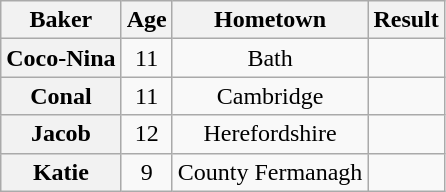<table class="wikitable sortable" style="display:inline-table; text-align:center">
<tr>
<th scope="col">Baker</th>
<th scope="col">Age</th>
<th scope="col">Hometown</th>
<th scope="col">Result</th>
</tr>
<tr>
<th scope="row">Coco-Nina</th>
<td>11</td>
<td>Bath</td>
<td></td>
</tr>
<tr>
<th scope="row">Conal</th>
<td>11</td>
<td>Cambridge</td>
<td></td>
</tr>
<tr>
<th scope="row">Jacob</th>
<td>12</td>
<td>Herefordshire</td>
<td></td>
</tr>
<tr>
<th scope="row">Katie</th>
<td>9</td>
<td>County Fermanagh</td>
<td></td>
</tr>
</table>
